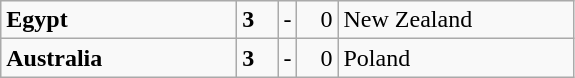<table class="wikitable">
<tr>
<td width=150> <strong>Egypt</strong></td>
<td style="width:20px; text-align:left;"><strong>3</strong></td>
<td>-</td>
<td style="width:20px; text-align:right;">0</td>
<td width=150> New Zealand</td>
</tr>
<tr>
<td> <strong>Australia</strong></td>
<td style="text-align:left;"><strong>3</strong></td>
<td>-</td>
<td style="text-align:right;">0</td>
<td> Poland</td>
</tr>
</table>
